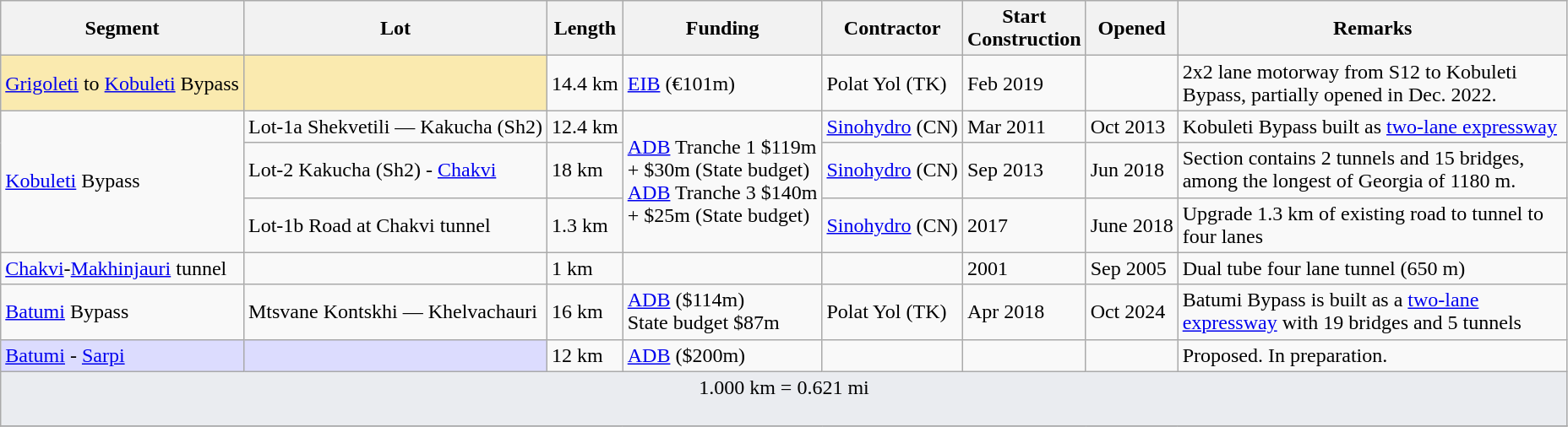<table class="wikitable">
<tr>
<th>Segment</th>
<th>Lot</th>
<th>Length</th>
<th>Funding</th>
<th>Contractor</th>
<th>Start<br>Construction</th>
<th>Opened</th>
<th width="300px">Remarks</th>
</tr>
<tr>
<td style="background-color:#faeaaf;"><a href='#'>Grigoleti</a> to <a href='#'>Kobuleti</a> Bypass</td>
<td style="background-color:#faeaaf;"></td>
<td>14.4 km</td>
<td><a href='#'>EIB</a> (€101m)</td>
<td>Polat Yol (TK)</td>
<td>Feb 2019</td>
<td></td>
<td>2x2 lane motorway from S12 to Kobuleti Bypass, partially opened in Dec. 2022.</td>
</tr>
<tr>
<td rowspan=3><a href='#'>Kobuleti</a> Bypass</td>
<td>Lot-1a Shekvetili — Kakucha (Sh2)</td>
<td>12.4 km</td>
<td rowspan=3><a href='#'>ADB</a> Tranche 1 $119m<br> + $30m (State budget)<br><a href='#'>ADB</a> Tranche 3 $140m<br> + $25m (State budget)</td>
<td><a href='#'>Sinohydro</a> (CN)</td>
<td>Mar 2011</td>
<td>Oct 2013</td>
<td>Kobuleti Bypass built as <a href='#'>two-lane expressway</a></td>
</tr>
<tr>
<td>Lot-2 Kakucha (Sh2) - <a href='#'>Chakvi</a></td>
<td>18 km</td>
<td><a href='#'>Sinohydro</a> (CN)</td>
<td>Sep 2013</td>
<td>Jun 2018</td>
<td>Section contains 2 tunnels and 15 bridges, among the longest of Georgia of 1180 m.</td>
</tr>
<tr>
<td>Lot-1b Road at Chakvi tunnel</td>
<td>1.3 km</td>
<td><a href='#'>Sinohydro</a> (CN)</td>
<td>2017</td>
<td>June 2018</td>
<td>Upgrade 1.3 km of existing road to tunnel to four lanes</td>
</tr>
<tr>
<td><a href='#'>Chakvi</a>-<a href='#'>Makhinjauri</a> tunnel</td>
<td></td>
<td>1 km</td>
<td></td>
<td></td>
<td>2001</td>
<td>Sep 2005</td>
<td>Dual tube four lane tunnel (650 m)</td>
</tr>
<tr>
<td><a href='#'>Batumi</a> Bypass<br></td>
<td>Mtsvane Kontskhi — Khelvachauri</td>
<td>16 km</td>
<td><a href='#'>ADB</a> ($114m)<br>State budget $87m</td>
<td>Polat Yol (TK)</td>
<td>Apr 2018 </td>
<td>Oct 2024</td>
<td>Batumi Bypass is built as a <a href='#'>two-lane expressway</a> with 19 bridges and 5 tunnels</td>
</tr>
<tr>
<td style="background-color:#dcdcfe;"><a href='#'>Batumi</a> - <a href='#'>Sarpi</a></td>
<td style="background-color:#dcdcfe;"></td>
<td>12 km</td>
<td><a href='#'>ADB</a> ($200m)</td>
<td></td>
<td></td>
<td></td>
<td>Proposed. In preparation.</td>
</tr>
<tr>
<td colspan=8 class="wikitable" style="align:center;text-align:center;background-color:#eaecf0">1.000 km = 0.621 mi<br><br></td>
</tr>
<tr>
</tr>
</table>
